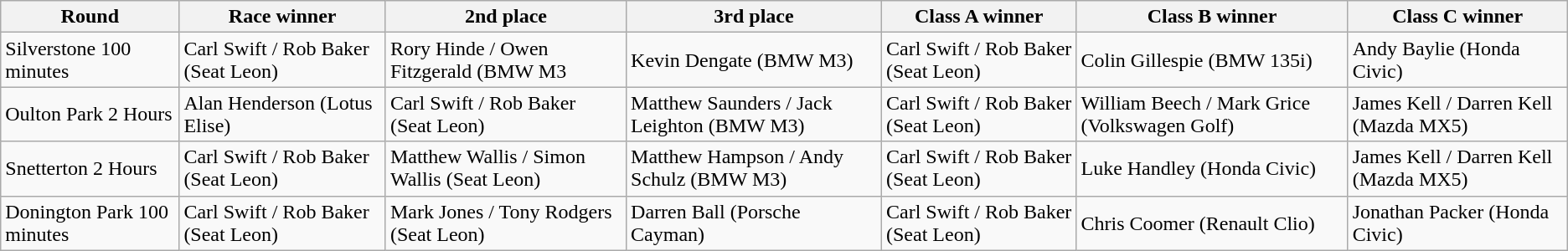<table class="wikitable">
<tr>
<th>Round</th>
<th>Race winner</th>
<th>2nd place</th>
<th>3rd place</th>
<th>Class A winner</th>
<th>Class B winner</th>
<th>Class C winner</th>
</tr>
<tr>
<td>Silverstone 100 minutes</td>
<td>Carl Swift / Rob Baker (Seat Leon)</td>
<td>Rory Hinde / Owen Fitzgerald (BMW M3</td>
<td>Kevin Dengate (BMW M3)</td>
<td>Carl Swift / Rob Baker (Seat Leon)</td>
<td>Colin Gillespie (BMW 135i)</td>
<td>Andy Baylie (Honda Civic)</td>
</tr>
<tr>
<td>Oulton Park 2 Hours</td>
<td>Alan Henderson (Lotus Elise)</td>
<td>Carl Swift / Rob Baker (Seat Leon)</td>
<td>Matthew Saunders / Jack Leighton (BMW M3)</td>
<td>Carl Swift / Rob Baker (Seat Leon)</td>
<td>William Beech / Mark Grice (Volkswagen Golf)</td>
<td>James Kell / Darren Kell (Mazda MX5)</td>
</tr>
<tr>
<td>Snetterton 2 Hours</td>
<td>Carl Swift / Rob Baker (Seat Leon)</td>
<td>Matthew Wallis / Simon Wallis (Seat Leon)</td>
<td>Matthew Hampson / Andy Schulz (BMW M3)</td>
<td>Carl Swift / Rob Baker (Seat Leon)</td>
<td>Luke Handley (Honda Civic)</td>
<td>James Kell / Darren Kell (Mazda MX5)</td>
</tr>
<tr>
<td>Donington Park 100 minutes</td>
<td>Carl Swift / Rob Baker (Seat Leon)</td>
<td>Mark Jones / Tony Rodgers (Seat Leon)</td>
<td>Darren Ball (Porsche Cayman)</td>
<td>Carl Swift / Rob Baker (Seat Leon)</td>
<td>Chris Coomer (Renault Clio)</td>
<td>Jonathan Packer (Honda Civic)</td>
</tr>
</table>
